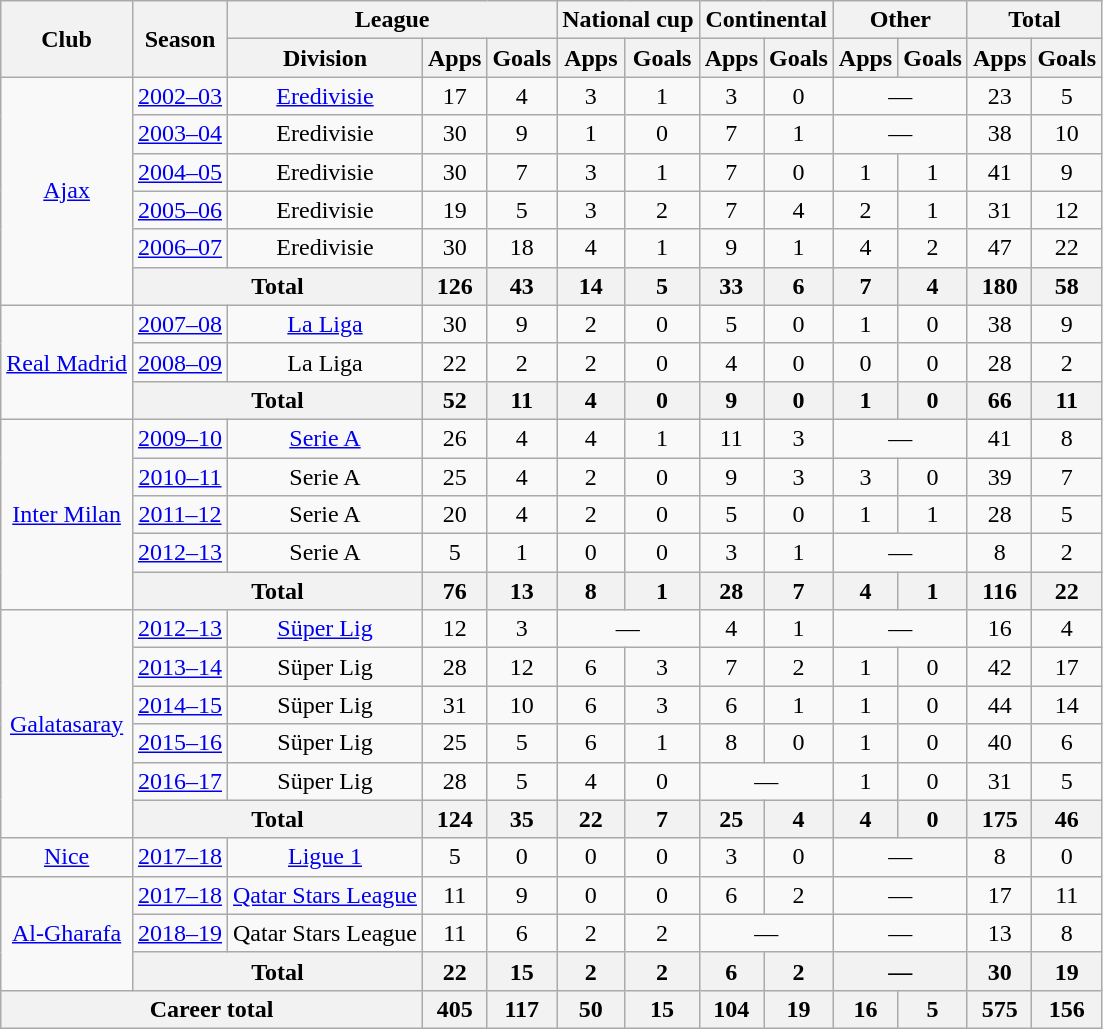<table class="wikitable" style="text-align:center">
<tr>
<th rowspan="2">Club</th>
<th rowspan="2">Season</th>
<th colspan="3">League</th>
<th colspan="2">National cup</th>
<th colspan="2">Continental</th>
<th colspan="2">Other</th>
<th colspan="2">Total</th>
</tr>
<tr>
<th>Division</th>
<th>Apps</th>
<th>Goals</th>
<th>Apps</th>
<th>Goals</th>
<th>Apps</th>
<th>Goals</th>
<th>Apps</th>
<th>Goals</th>
<th>Apps</th>
<th>Goals</th>
</tr>
<tr>
<td rowspan="6"><a href='#'>Ajax</a></td>
<td><a href='#'>2002–03</a></td>
<td><a href='#'>Eredivisie</a></td>
<td>17</td>
<td>4</td>
<td>3</td>
<td>1</td>
<td>3</td>
<td>0</td>
<td colspan="2">—</td>
<td>23</td>
<td>5</td>
</tr>
<tr>
<td><a href='#'>2003–04</a></td>
<td>Eredivisie</td>
<td>30</td>
<td>9</td>
<td>1</td>
<td>0</td>
<td>7</td>
<td>1</td>
<td colspan="2">—</td>
<td>38</td>
<td>10</td>
</tr>
<tr>
<td><a href='#'>2004–05</a></td>
<td>Eredivisie</td>
<td>30</td>
<td>7</td>
<td>3</td>
<td>1</td>
<td>7</td>
<td>0</td>
<td>1</td>
<td>1</td>
<td>41</td>
<td>9</td>
</tr>
<tr>
<td><a href='#'>2005–06</a></td>
<td>Eredivisie</td>
<td>19</td>
<td>5</td>
<td>3</td>
<td>2</td>
<td>7</td>
<td>4</td>
<td>2</td>
<td>1</td>
<td>31</td>
<td>12</td>
</tr>
<tr>
<td><a href='#'>2006–07</a></td>
<td>Eredivisie</td>
<td>30</td>
<td>18</td>
<td>4</td>
<td>1</td>
<td>9</td>
<td>1</td>
<td>4</td>
<td>2</td>
<td>47</td>
<td>22</td>
</tr>
<tr>
<th colspan="2">Total</th>
<th>126</th>
<th>43</th>
<th>14</th>
<th>5</th>
<th>33</th>
<th>6</th>
<th>7</th>
<th>4</th>
<th>180</th>
<th>58</th>
</tr>
<tr>
<td rowspan="3"><a href='#'>Real Madrid</a></td>
<td><a href='#'>2007–08</a></td>
<td><a href='#'>La Liga</a></td>
<td>30</td>
<td>9</td>
<td>2</td>
<td>0</td>
<td>5</td>
<td>0</td>
<td>1</td>
<td>0</td>
<td>38</td>
<td>9</td>
</tr>
<tr>
<td><a href='#'>2008–09</a></td>
<td>La Liga</td>
<td>22</td>
<td>2</td>
<td>2</td>
<td>0</td>
<td>4</td>
<td>0</td>
<td>0</td>
<td>0</td>
<td>28</td>
<td>2</td>
</tr>
<tr>
<th colspan="2">Total</th>
<th>52</th>
<th>11</th>
<th>4</th>
<th>0</th>
<th>9</th>
<th>0</th>
<th>1</th>
<th>0</th>
<th>66</th>
<th>11</th>
</tr>
<tr>
<td rowspan="5"><a href='#'>Inter Milan</a></td>
<td><a href='#'>2009–10</a></td>
<td><a href='#'>Serie A</a></td>
<td>26</td>
<td>4</td>
<td>4</td>
<td>1</td>
<td>11</td>
<td>3</td>
<td colspan="2">—</td>
<td>41</td>
<td>8</td>
</tr>
<tr>
<td><a href='#'>2010–11</a></td>
<td>Serie A</td>
<td>25</td>
<td>4</td>
<td>2</td>
<td>0</td>
<td>9</td>
<td>3</td>
<td>3</td>
<td>0</td>
<td>39</td>
<td>7</td>
</tr>
<tr>
<td><a href='#'>2011–12</a></td>
<td>Serie A</td>
<td>20</td>
<td>4</td>
<td>2</td>
<td>0</td>
<td>5</td>
<td>0</td>
<td>1</td>
<td>1</td>
<td>28</td>
<td>5</td>
</tr>
<tr>
<td><a href='#'>2012–13</a></td>
<td>Serie A</td>
<td>5</td>
<td>1</td>
<td>0</td>
<td>0</td>
<td>3</td>
<td>1</td>
<td colspan="2">—</td>
<td>8</td>
<td>2</td>
</tr>
<tr>
<th colspan="2">Total</th>
<th>76</th>
<th>13</th>
<th>8</th>
<th>1</th>
<th>28</th>
<th>7</th>
<th>4</th>
<th>1</th>
<th>116</th>
<th>22</th>
</tr>
<tr>
<td rowspan="6"><a href='#'>Galatasaray</a></td>
<td><a href='#'>2012–13</a></td>
<td><a href='#'>Süper Lig</a></td>
<td>12</td>
<td>3</td>
<td colspan="2">—</td>
<td>4</td>
<td>1</td>
<td colspan="2">—</td>
<td>16</td>
<td>4</td>
</tr>
<tr>
<td><a href='#'>2013–14</a></td>
<td>Süper Lig</td>
<td>28</td>
<td>12</td>
<td>6</td>
<td>3</td>
<td>7</td>
<td>2</td>
<td>1</td>
<td>0</td>
<td>42</td>
<td>17</td>
</tr>
<tr>
<td><a href='#'>2014–15</a></td>
<td>Süper Lig</td>
<td>31</td>
<td>10</td>
<td>6</td>
<td>3</td>
<td>6</td>
<td>1</td>
<td>1</td>
<td>0</td>
<td>44</td>
<td>14</td>
</tr>
<tr>
<td><a href='#'>2015–16</a></td>
<td>Süper Lig</td>
<td>25</td>
<td>5</td>
<td>6</td>
<td>1</td>
<td>8</td>
<td>0</td>
<td>1</td>
<td>0</td>
<td>40</td>
<td>6</td>
</tr>
<tr>
<td><a href='#'>2016–17</a></td>
<td>Süper Lig</td>
<td>28</td>
<td>5</td>
<td>4</td>
<td>0</td>
<td colspan="2">—</td>
<td>1</td>
<td>0</td>
<td>31</td>
<td>5</td>
</tr>
<tr>
<th colspan="2">Total</th>
<th>124</th>
<th>35</th>
<th>22</th>
<th>7</th>
<th>25</th>
<th>4</th>
<th>4</th>
<th>0</th>
<th>175</th>
<th>46</th>
</tr>
<tr>
<td><a href='#'>Nice</a></td>
<td><a href='#'>2017–18</a></td>
<td><a href='#'>Ligue 1</a></td>
<td>5</td>
<td>0</td>
<td>0</td>
<td>0</td>
<td>3</td>
<td>0</td>
<td colspan="2">—</td>
<td>8</td>
<td>0</td>
</tr>
<tr>
<td rowspan="3"><a href='#'>Al-Gharafa</a></td>
<td><a href='#'>2017–18</a></td>
<td><a href='#'>Qatar Stars League</a></td>
<td>11</td>
<td>9</td>
<td>0</td>
<td>0</td>
<td>6</td>
<td>2</td>
<td colspan="2">—</td>
<td>17</td>
<td>11</td>
</tr>
<tr>
<td><a href='#'>2018–19</a></td>
<td>Qatar Stars League</td>
<td>11</td>
<td>6</td>
<td>2</td>
<td>2</td>
<td colspan="2">—</td>
<td colspan="2">—</td>
<td>13</td>
<td>8</td>
</tr>
<tr>
<th colspan="2">Total</th>
<th>22</th>
<th>15</th>
<th>2</th>
<th>2</th>
<th>6</th>
<th>2</th>
<th colspan="2">—</th>
<th>30</th>
<th>19</th>
</tr>
<tr>
<th colspan="3">Career total</th>
<th>405</th>
<th>117</th>
<th>50</th>
<th>15</th>
<th>104</th>
<th>19</th>
<th>16</th>
<th>5</th>
<th>575</th>
<th>156</th>
</tr>
</table>
